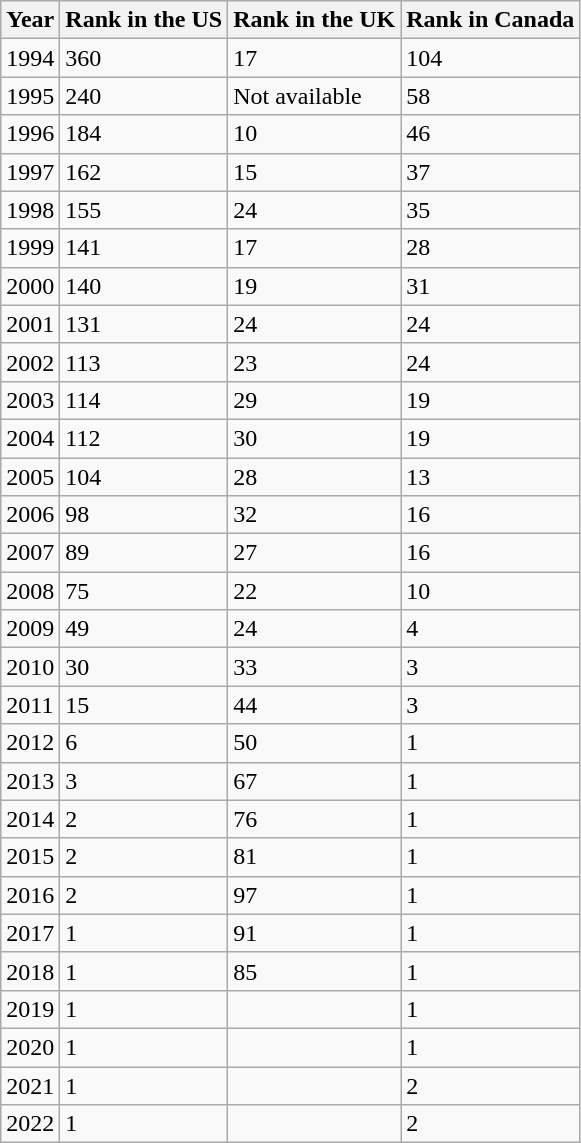<table class="wikitable">
<tr>
<th>Year</th>
<th>Rank in the US</th>
<th>Rank in the UK</th>
<th>Rank in Canada</th>
</tr>
<tr>
<td>1994</td>
<td>360</td>
<td>17</td>
<td>104</td>
</tr>
<tr>
<td>1995</td>
<td>240</td>
<td>Not available</td>
<td>58</td>
</tr>
<tr>
<td>1996</td>
<td>184</td>
<td>10</td>
<td>46</td>
</tr>
<tr>
<td>1997</td>
<td>162</td>
<td>15</td>
<td>37</td>
</tr>
<tr>
<td>1998</td>
<td>155</td>
<td>24</td>
<td>35</td>
</tr>
<tr>
<td>1999</td>
<td>141</td>
<td>17</td>
<td>28</td>
</tr>
<tr>
<td>2000</td>
<td>140</td>
<td>19</td>
<td>31</td>
</tr>
<tr>
<td>2001</td>
<td>131</td>
<td>24</td>
<td>24</td>
</tr>
<tr>
<td>2002</td>
<td>113</td>
<td>23</td>
<td>24</td>
</tr>
<tr>
<td>2003</td>
<td>114</td>
<td>29</td>
<td>19</td>
</tr>
<tr>
<td>2004</td>
<td>112</td>
<td>30</td>
<td>19</td>
</tr>
<tr>
<td>2005</td>
<td>104</td>
<td>28</td>
<td>13</td>
</tr>
<tr>
<td>2006</td>
<td>98</td>
<td>32</td>
<td>16</td>
</tr>
<tr>
<td>2007</td>
<td>89</td>
<td>27</td>
<td>16</td>
</tr>
<tr>
<td>2008</td>
<td>75</td>
<td>22</td>
<td>10</td>
</tr>
<tr>
<td>2009</td>
<td>49</td>
<td>24</td>
<td>4</td>
</tr>
<tr>
<td>2010</td>
<td>30</td>
<td>33</td>
<td>3</td>
</tr>
<tr>
<td>2011</td>
<td>15</td>
<td>44</td>
<td>3</td>
</tr>
<tr>
<td>2012</td>
<td>6</td>
<td>50</td>
<td>1</td>
</tr>
<tr>
<td>2013</td>
<td>3</td>
<td>67</td>
<td>1</td>
</tr>
<tr>
<td>2014</td>
<td>2</td>
<td>76</td>
<td>1</td>
</tr>
<tr>
<td>2015</td>
<td>2</td>
<td>81</td>
<td>1</td>
</tr>
<tr>
<td>2016</td>
<td>2</td>
<td>97</td>
<td>1</td>
</tr>
<tr>
<td>2017</td>
<td>1</td>
<td>91</td>
<td>1</td>
</tr>
<tr>
<td>2018</td>
<td>1</td>
<td>85</td>
<td>1</td>
</tr>
<tr>
<td>2019</td>
<td>1</td>
<td></td>
<td>1</td>
</tr>
<tr>
<td>2020</td>
<td>1</td>
<td></td>
<td>1</td>
</tr>
<tr>
<td>2021</td>
<td>1</td>
<td></td>
<td>2</td>
</tr>
<tr>
<td>2022</td>
<td>1</td>
<td></td>
<td>2</td>
</tr>
</table>
